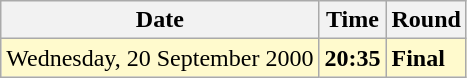<table class="wikitable">
<tr>
<th>Date</th>
<th>Time</th>
<th>Round</th>
</tr>
<tr style=background:lemonchiffon>
<td>Wednesday, 20 September 2000</td>
<td><strong>20:35</strong></td>
<td><strong>Final</strong></td>
</tr>
</table>
